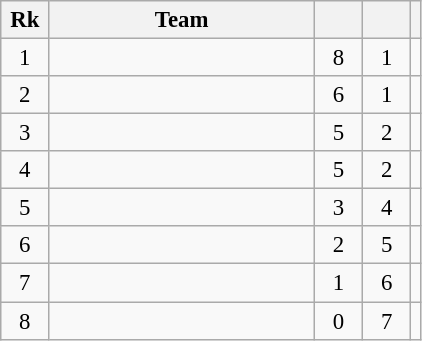<table class=wikitable style="text-align:center; font-size:95%">
<tr>
<th width=25>Rk</th>
<th width=170>Team</th>
<th width=25></th>
<th width=25></th>
<th colspan=2></th>
</tr>
<tr>
<td>1</td>
<td align=left></td>
<td>8</td>
<td>1</td>
<td colspan=2></td>
</tr>
<tr>
<td>2</td>
<td align=left></td>
<td>6</td>
<td>1</td>
<td colspan=2></td>
</tr>
<tr>
<td>3</td>
<td align=left></td>
<td>5</td>
<td>2</td>
<td colspan=2></td>
</tr>
<tr>
<td>4</td>
<td align=left></td>
<td>5</td>
<td>2</td>
<td></td>
</tr>
<tr>
<td>5</td>
<td align=left></td>
<td>3</td>
<td>4</td>
<td></td>
</tr>
<tr>
<td>6</td>
<td align=left></td>
<td>2</td>
<td>5</td>
<td></td>
</tr>
<tr>
<td>7</td>
<td align=left></td>
<td>1</td>
<td>6</td>
<td></td>
</tr>
<tr>
<td>8</td>
<td align=left></td>
<td>0</td>
<td>7</td>
<td></td>
</tr>
</table>
